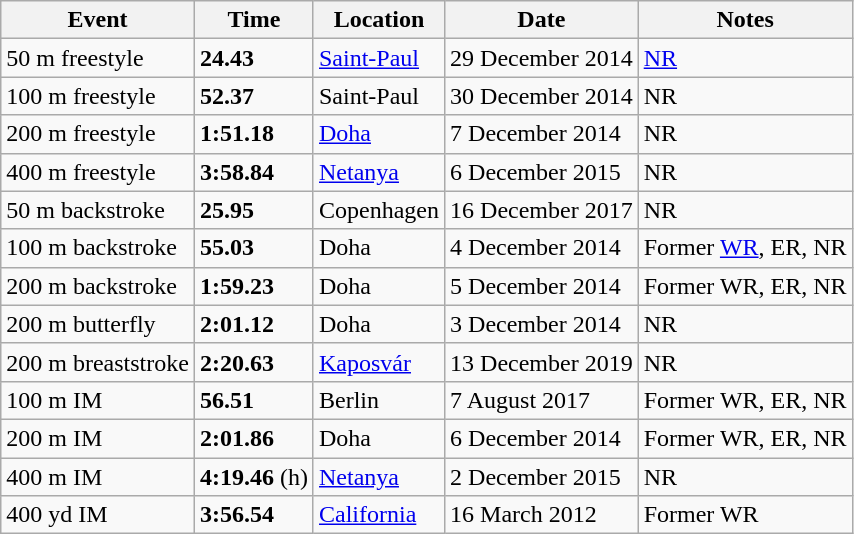<table class="wikitable">
<tr>
<th>Event</th>
<th>Time</th>
<th>Location</th>
<th>Date</th>
<th>Notes</th>
</tr>
<tr>
<td>50 m freestyle</td>
<td><strong>24.43</strong></td>
<td><a href='#'>Saint-Paul</a></td>
<td>29 December 2014</td>
<td><a href='#'>NR</a></td>
</tr>
<tr>
<td>100 m freestyle</td>
<td><strong>52.37</strong></td>
<td>Saint-Paul</td>
<td>30 December 2014</td>
<td>NR</td>
</tr>
<tr>
<td>200 m freestyle</td>
<td><strong>1:51.18</strong></td>
<td><a href='#'>Doha</a></td>
<td>7 December 2014</td>
<td>NR</td>
</tr>
<tr>
<td>400 m freestyle</td>
<td><strong>3:58.84</strong></td>
<td><a href='#'>Netanya</a></td>
<td>6 December 2015</td>
<td>NR</td>
</tr>
<tr>
<td>50 m backstroke</td>
<td><strong>25.95</strong></td>
<td>Copenhagen</td>
<td>16 December 2017</td>
<td>NR</td>
</tr>
<tr>
<td>100 m backstroke</td>
<td><strong>55.03</strong></td>
<td>Doha</td>
<td>4 December 2014</td>
<td>Former <a href='#'>WR</a>, ER, NR</td>
</tr>
<tr>
<td>200 m backstroke</td>
<td><strong>1:59.23</strong></td>
<td>Doha</td>
<td>5 December 2014</td>
<td>Former WR, ER, NR</td>
</tr>
<tr>
<td>200 m butterfly</td>
<td><strong>2:01.12</strong></td>
<td>Doha</td>
<td>3 December 2014</td>
<td>NR</td>
</tr>
<tr>
<td>200 m breaststroke</td>
<td><strong> 2:20.63</strong></td>
<td><a href='#'>Kaposvár</a></td>
<td>13 December 2019</td>
<td>NR</td>
</tr>
<tr>
<td>100 m IM</td>
<td><strong>56.51</strong></td>
<td>Berlin</td>
<td>7 August 2017</td>
<td>Former WR, ER, NR</td>
</tr>
<tr>
<td>200 m IM</td>
<td><strong>2:01.86</strong></td>
<td>Doha</td>
<td>6 December 2014</td>
<td>Former WR, ER, NR</td>
</tr>
<tr>
<td>400 m IM</td>
<td><strong>4:19.46</strong> (h)</td>
<td><a href='#'>Netanya</a></td>
<td>2 December 2015</td>
<td>NR</td>
</tr>
<tr>
<td>400 yd IM</td>
<td><strong>3:56.54</strong></td>
<td><a href='#'>California</a></td>
<td>16 March 2012</td>
<td>Former WR</td>
</tr>
</table>
